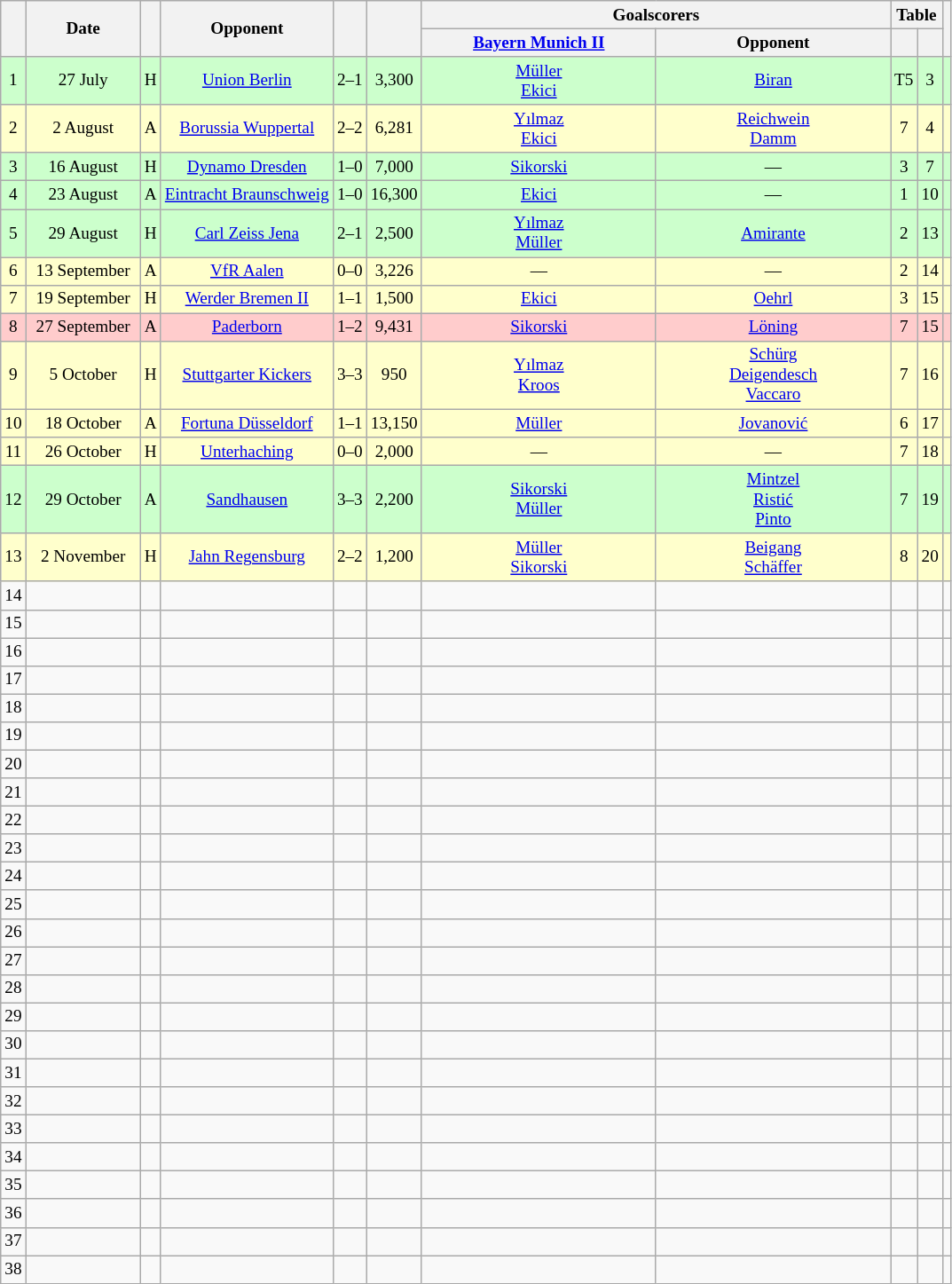<table class="wikitable" Style="text-align: center;font-size:80%">
<tr>
<th rowspan="2"></th>
<th rowspan="2" style="width:80px">Date</th>
<th rowspan="2"></th>
<th rowspan="2">Opponent</th>
<th rowspan="2"><br></th>
<th rowspan="2"></th>
<th colspan="2">Goalscorers</th>
<th colspan="2">Table</th>
<th rowspan="2"></th>
</tr>
<tr>
<th style="width:170px"><a href='#'>Bayern Munich II</a></th>
<th style="width:170px">Opponent</th>
<th></th>
<th></th>
</tr>
<tr style="background:#cfc">
<td>1</td>
<td>27 July</td>
<td>H</td>
<td><a href='#'>Union Berlin</a></td>
<td>2–1</td>
<td>3,300</td>
<td><a href='#'>Müller</a> <br><a href='#'>Ekici</a> </td>
<td><a href='#'>Biran</a> </td>
<td>T5</td>
<td>3</td>
<td><br></td>
</tr>
<tr style="background:#ffc">
<td>2</td>
<td>2 August</td>
<td>A</td>
<td><a href='#'>Borussia Wuppertal</a></td>
<td>2–2</td>
<td>6,281</td>
<td><a href='#'>Yılmaz</a> <br><a href='#'>Ekici</a> </td>
<td><a href='#'>Reichwein</a> <br><a href='#'>Damm</a> </td>
<td>7</td>
<td>4</td>
<td><br></td>
</tr>
<tr style="background:#cfc">
<td>3</td>
<td>16 August</td>
<td>H</td>
<td><a href='#'>Dynamo Dresden</a></td>
<td>1–0</td>
<td>7,000</td>
<td><a href='#'>Sikorski</a> </td>
<td>—</td>
<td>3</td>
<td>7</td>
<td><br></td>
</tr>
<tr style="background:#cfc">
<td>4</td>
<td>23 August</td>
<td>A</td>
<td><a href='#'>Eintracht Braunschweig</a></td>
<td>1–0</td>
<td>16,300</td>
<td><a href='#'>Ekici</a> </td>
<td>—</td>
<td>1</td>
<td>10</td>
<td><br></td>
</tr>
<tr style="background:#cfc">
<td>5</td>
<td>29 August</td>
<td>H</td>
<td><a href='#'>Carl Zeiss Jena</a></td>
<td>2–1</td>
<td>2,500</td>
<td><a href='#'>Yılmaz</a> <br><a href='#'>Müller</a> </td>
<td><a href='#'>Amirante</a> </td>
<td>2</td>
<td>13</td>
<td><br></td>
</tr>
<tr style="background:#ffc">
<td>6</td>
<td>13 September</td>
<td>A</td>
<td><a href='#'>VfR Aalen</a></td>
<td>0–0</td>
<td>3,226</td>
<td>—</td>
<td>—</td>
<td>2</td>
<td>14</td>
<td><br></td>
</tr>
<tr style="background:#ffc">
<td>7</td>
<td>19 September</td>
<td>H</td>
<td><a href='#'>Werder Bremen II</a></td>
<td>1–1</td>
<td>1,500</td>
<td><a href='#'>Ekici</a> </td>
<td><a href='#'>Oehrl</a> </td>
<td>3</td>
<td>15</td>
<td><br></td>
</tr>
<tr style="background:#fcc">
<td>8</td>
<td>27 September</td>
<td>A</td>
<td><a href='#'>Paderborn</a></td>
<td>1–2</td>
<td>9,431</td>
<td><a href='#'>Sikorski</a> </td>
<td><a href='#'>Löning</a> </td>
<td>7</td>
<td>15</td>
<td><br></td>
</tr>
<tr style="background:#ffc">
<td>9</td>
<td>5 October</td>
<td>H</td>
<td><a href='#'>Stuttgarter Kickers</a></td>
<td>3–3</td>
<td>950</td>
<td><a href='#'>Yılmaz</a> <br><a href='#'>Kroos</a> </td>
<td><a href='#'>Schürg</a> <br><a href='#'>Deigendesch</a> <br><a href='#'>Vaccaro</a> </td>
<td>7</td>
<td>16</td>
<td><br></td>
</tr>
<tr style="background:#ffc">
<td>10</td>
<td>18 October</td>
<td>A</td>
<td><a href='#'>Fortuna Düsseldorf</a></td>
<td>1–1</td>
<td>13,150</td>
<td><a href='#'>Müller</a> </td>
<td><a href='#'>Jovanović</a> </td>
<td>6</td>
<td>17</td>
<td><br></td>
</tr>
<tr style="background:#ffc">
<td>11</td>
<td>26 October</td>
<td>H</td>
<td><a href='#'>Unterhaching</a></td>
<td>0–0</td>
<td>2,000</td>
<td>—</td>
<td>—</td>
<td>7</td>
<td>18</td>
<td><br></td>
</tr>
<tr style="background:#cfc" for a win or style="background:#ffc">
<td>12</td>
<td>29 October</td>
<td>A</td>
<td><a href='#'>Sandhausen</a></td>
<td>3–3</td>
<td>2,200</td>
<td><a href='#'>Sikorski</a> <br><a href='#'>Müller</a> </td>
<td><a href='#'>Mintzel</a> <br><a href='#'>Ristić</a> <br><a href='#'>Pinto</a> </td>
<td>7</td>
<td>19</td>
<td><br></td>
</tr>
<tr style="background:#ffc">
<td>13</td>
<td>2 November</td>
<td>H</td>
<td><a href='#'>Jahn Regensburg</a></td>
<td>2–2</td>
<td>1,200</td>
<td><a href='#'>Müller</a> <br><a href='#'>Sikorski</a> </td>
<td><a href='#'>Beigang</a> <br><a href='#'>Schäffer</a> </td>
<td>8</td>
<td>20</td>
<td><br></td>
</tr>
<tr>
<td>14</td>
<td></td>
<td></td>
<td></td>
<td></td>
<td></td>
<td></td>
<td></td>
<td></td>
<td></td>
<td></td>
</tr>
<tr>
<td>15</td>
<td></td>
<td></td>
<td></td>
<td></td>
<td></td>
<td></td>
<td></td>
<td></td>
<td></td>
<td></td>
</tr>
<tr>
<td>16</td>
<td></td>
<td></td>
<td></td>
<td></td>
<td></td>
<td></td>
<td></td>
<td></td>
<td></td>
<td></td>
</tr>
<tr>
<td>17</td>
<td></td>
<td></td>
<td></td>
<td></td>
<td></td>
<td></td>
<td></td>
<td></td>
<td></td>
<td></td>
</tr>
<tr>
<td>18</td>
<td></td>
<td></td>
<td></td>
<td></td>
<td></td>
<td></td>
<td></td>
<td></td>
<td></td>
<td></td>
</tr>
<tr>
<td>19</td>
<td></td>
<td></td>
<td></td>
<td></td>
<td></td>
<td></td>
<td></td>
<td></td>
<td></td>
<td></td>
</tr>
<tr>
<td>20</td>
<td></td>
<td></td>
<td></td>
<td></td>
<td></td>
<td></td>
<td></td>
<td></td>
<td></td>
<td></td>
</tr>
<tr>
<td>21</td>
<td></td>
<td></td>
<td></td>
<td></td>
<td></td>
<td></td>
<td></td>
<td></td>
<td></td>
<td></td>
</tr>
<tr>
<td>22</td>
<td></td>
<td></td>
<td></td>
<td></td>
<td></td>
<td></td>
<td></td>
<td></td>
<td></td>
<td></td>
</tr>
<tr>
<td>23</td>
<td></td>
<td></td>
<td></td>
<td></td>
<td></td>
<td></td>
<td></td>
<td></td>
<td></td>
<td></td>
</tr>
<tr>
<td>24</td>
<td></td>
<td></td>
<td></td>
<td></td>
<td></td>
<td></td>
<td></td>
<td></td>
<td></td>
<td></td>
</tr>
<tr>
<td>25</td>
<td></td>
<td></td>
<td></td>
<td></td>
<td></td>
<td></td>
<td></td>
<td></td>
<td></td>
<td></td>
</tr>
<tr>
<td>26</td>
<td></td>
<td></td>
<td></td>
<td></td>
<td></td>
<td></td>
<td></td>
<td></td>
<td></td>
<td></td>
</tr>
<tr>
<td>27</td>
<td></td>
<td></td>
<td></td>
<td></td>
<td></td>
<td></td>
<td></td>
<td></td>
<td></td>
<td></td>
</tr>
<tr>
<td>28</td>
<td></td>
<td></td>
<td></td>
<td></td>
<td></td>
<td></td>
<td></td>
<td></td>
<td></td>
<td></td>
</tr>
<tr>
<td>29</td>
<td></td>
<td></td>
<td></td>
<td></td>
<td></td>
<td></td>
<td></td>
<td></td>
<td></td>
<td></td>
</tr>
<tr>
<td>30</td>
<td></td>
<td></td>
<td></td>
<td></td>
<td></td>
<td></td>
<td></td>
<td></td>
<td></td>
<td></td>
</tr>
<tr>
<td>31</td>
<td></td>
<td></td>
<td></td>
<td></td>
<td></td>
<td></td>
<td></td>
<td></td>
<td></td>
<td></td>
</tr>
<tr>
<td>32</td>
<td></td>
<td></td>
<td></td>
<td></td>
<td></td>
<td></td>
<td></td>
<td></td>
<td></td>
<td></td>
</tr>
<tr>
<td>33</td>
<td></td>
<td></td>
<td></td>
<td></td>
<td></td>
<td></td>
<td></td>
<td></td>
<td></td>
<td></td>
</tr>
<tr>
<td>34</td>
<td></td>
<td></td>
<td></td>
<td></td>
<td></td>
<td></td>
<td></td>
<td></td>
<td></td>
<td></td>
</tr>
<tr>
<td>35</td>
<td></td>
<td></td>
<td></td>
<td></td>
<td></td>
<td></td>
<td></td>
<td></td>
<td></td>
<td></td>
</tr>
<tr>
<td>36</td>
<td></td>
<td></td>
<td></td>
<td></td>
<td></td>
<td></td>
<td></td>
<td></td>
<td></td>
<td></td>
</tr>
<tr>
<td>37</td>
<td></td>
<td></td>
<td></td>
<td></td>
<td></td>
<td></td>
<td></td>
<td></td>
<td></td>
<td></td>
</tr>
<tr>
<td>38</td>
<td></td>
<td></td>
<td></td>
<td></td>
<td></td>
<td></td>
<td></td>
<td></td>
<td></td>
<td></td>
</tr>
</table>
